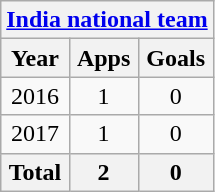<table class="wikitable" style="text-align:center">
<tr>
<th colspan=3><a href='#'>India national team</a></th>
</tr>
<tr>
<th>Year</th>
<th>Apps</th>
<th>Goals</th>
</tr>
<tr>
<td>2016</td>
<td>1</td>
<td>0</td>
</tr>
<tr>
<td>2017</td>
<td>1</td>
<td>0</td>
</tr>
<tr>
<th>Total</th>
<th>2</th>
<th>0</th>
</tr>
</table>
